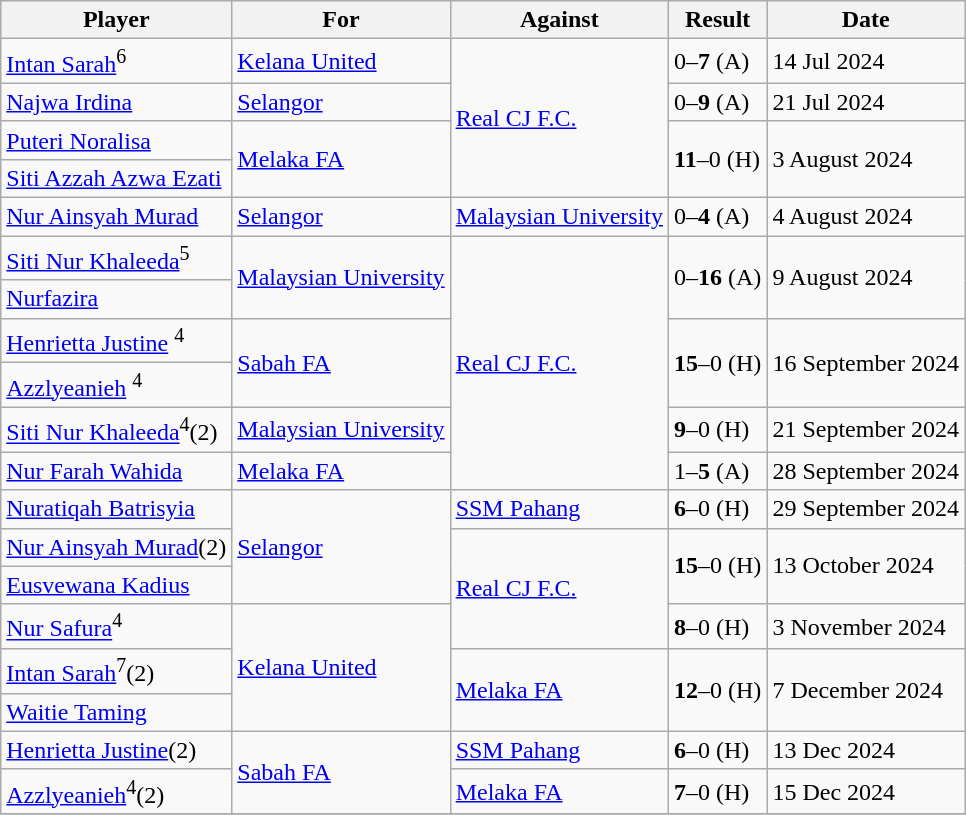<table class="wikitable">
<tr>
<th>Player</th>
<th>For</th>
<th>Against</th>
<th>Result</th>
<th>Date</th>
</tr>
<tr>
<td> <a href='#'>Intan Sarah</a><sup>6</sup></td>
<td><a href='#'>Kelana United</a></td>
<td rowspan=4><a href='#'>Real CJ F.C.</a></td>
<td>0–<strong>7</strong> (A)</td>
<td>14 Jul 2024</td>
</tr>
<tr>
<td> <a href='#'>Najwa Irdina</a></td>
<td><a href='#'>Selangor</a></td>
<td>0–<strong>9</strong> (A)</td>
<td>21 Jul 2024</td>
</tr>
<tr>
<td> <a href='#'>Puteri Noralisa</a></td>
<td rowspan=2><a href='#'>Melaka FA</a></td>
<td rowspan=2><strong>11</strong>–0 (H)</td>
<td rowspan=2>3 August 2024</td>
</tr>
<tr>
<td> <a href='#'>Siti Azzah Azwa Ezati</a></td>
</tr>
<tr>
<td> <a href='#'>Nur Ainsyah Murad</a></td>
<td><a href='#'>Selangor</a></td>
<td><a href='#'>Malaysian University</a></td>
<td>0–<strong>4</strong> (A)</td>
<td>4 August 2024</td>
</tr>
<tr>
<td> <a href='#'>Siti Nur Khaleeda</a><sup>5</sup></td>
<td rowspan=2><a href='#'>Malaysian University</a></td>
<td rowspan=6><a href='#'>Real CJ F.C.</a></td>
<td rowspan=2>0–<strong>16</strong> (A)</td>
<td rowspan=2>9 August 2024</td>
</tr>
<tr>
<td> <a href='#'>Nurfazira</a></td>
</tr>
<tr>
<td> <a href='#'>Henrietta Justine</a> <sup>4</sup></td>
<td rowspan=2><a href='#'>Sabah FA</a></td>
<td rowspan=2><strong>15</strong>–0 (H)</td>
<td rowspan=2>16 September 2024</td>
</tr>
<tr>
<td> <a href='#'>Azzlyeanieh</a> <sup>4</sup></td>
</tr>
<tr>
<td> <a href='#'>Siti Nur Khaleeda</a><sup>4</sup>(2)</td>
<td><a href='#'>Malaysian University</a></td>
<td><strong>9</strong>–0 (H)</td>
<td>21 September 2024</td>
</tr>
<tr>
<td> <a href='#'>Nur Farah Wahida</a></td>
<td><a href='#'>Melaka FA</a></td>
<td>1–<strong>5</strong> (A)</td>
<td>28 September 2024</td>
</tr>
<tr>
<td> <a href='#'>Nuratiqah Batrisyia</a></td>
<td rowspan=3><a href='#'>Selangor</a></td>
<td><a href='#'>SSM Pahang</a></td>
<td><strong>6</strong>–0 (H)</td>
<td>29 September 2024</td>
</tr>
<tr>
<td> <a href='#'>Nur Ainsyah Murad</a>(2)</td>
<td rowspan=3><a href='#'>Real CJ F.C.</a></td>
<td rowspan=2><strong>15</strong>–0 (H)</td>
<td rowspan=2>13 October 2024</td>
</tr>
<tr>
<td> <a href='#'>Eusvewana Kadius</a></td>
</tr>
<tr>
<td> <a href='#'>Nur Safura</a><sup>4</sup></td>
<td rowspan=3><a href='#'>Kelana United</a></td>
<td><strong>8</strong>–0 (H)</td>
<td>3 November 2024</td>
</tr>
<tr>
<td> <a href='#'>Intan Sarah</a><sup>7</sup>(2)</td>
<td rowspan=2><a href='#'>Melaka FA</a></td>
<td rowspan=2><strong>12</strong>–0 (H)</td>
<td rowspan=2>7 December 2024</td>
</tr>
<tr>
<td> <a href='#'>Waitie Taming</a></td>
</tr>
<tr>
<td> <a href='#'>Henrietta Justine</a>(2)</td>
<td rowspan=2><a href='#'>Sabah FA</a></td>
<td><a href='#'>SSM Pahang</a></td>
<td><strong>6</strong>–0 (H)</td>
<td>13 Dec 2024</td>
</tr>
<tr>
<td> <a href='#'>Azzlyeanieh</a><sup>4</sup>(2)</td>
<td><a href='#'>Melaka FA</a></td>
<td><strong>7</strong>–0 (H)</td>
<td>15 Dec 2024</td>
</tr>
<tr>
</tr>
</table>
